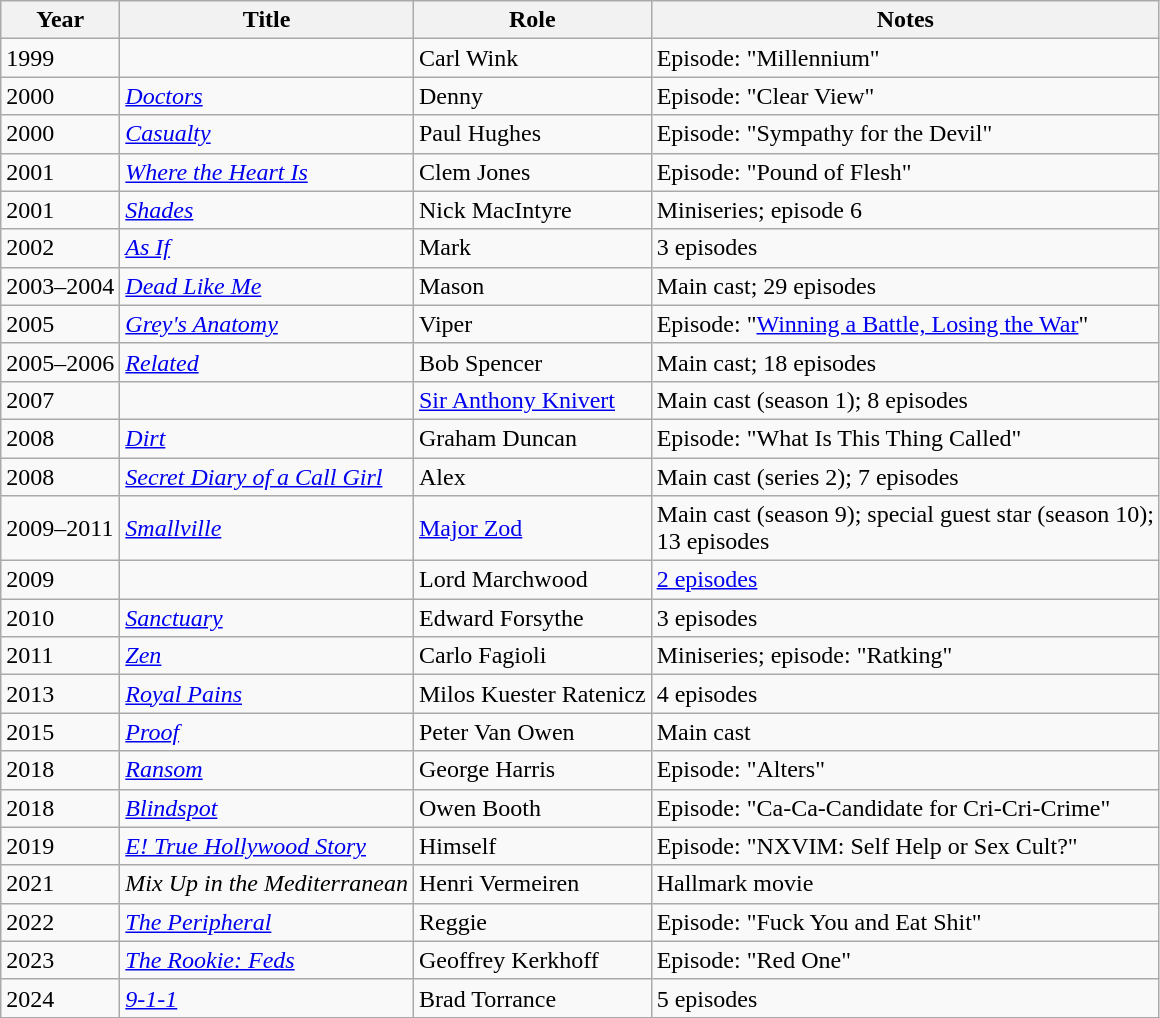<table class="wikitable sortable">
<tr>
<th>Year</th>
<th>Title</th>
<th>Role</th>
<th class="unsortable">Notes</th>
</tr>
<tr>
<td>1999</td>
<td><em></em></td>
<td>Carl Wink</td>
<td>Episode: "Millennium"</td>
</tr>
<tr>
<td>2000</td>
<td><em><a href='#'>Doctors</a></em></td>
<td>Denny</td>
<td>Episode: "Clear View"</td>
</tr>
<tr>
<td>2000</td>
<td><em><a href='#'>Casualty</a></em></td>
<td>Paul Hughes</td>
<td>Episode: "Sympathy for the Devil"</td>
</tr>
<tr>
<td>2001</td>
<td><em><a href='#'>Where the Heart Is</a></em></td>
<td>Clem Jones</td>
<td>Episode: "Pound of Flesh"</td>
</tr>
<tr>
<td>2001</td>
<td><em><a href='#'>Shades</a></em></td>
<td>Nick MacIntyre</td>
<td>Miniseries; episode 6</td>
</tr>
<tr>
<td>2002</td>
<td><em><a href='#'>As If</a></em></td>
<td>Mark</td>
<td>3 episodes</td>
</tr>
<tr>
<td>2003–2004</td>
<td><em><a href='#'>Dead Like Me</a></em></td>
<td>Mason</td>
<td>Main cast; 29 episodes</td>
</tr>
<tr>
<td>2005</td>
<td><em><a href='#'>Grey's Anatomy</a></em></td>
<td>Viper</td>
<td>Episode: "<a href='#'>Winning a Battle, Losing the War</a>"</td>
</tr>
<tr>
<td>2005–2006</td>
<td><em><a href='#'>Related</a></em></td>
<td>Bob Spencer</td>
<td>Main cast; 18 episodes</td>
</tr>
<tr>
<td>2007</td>
<td><em></em></td>
<td><a href='#'>Sir Anthony Knivert</a></td>
<td>Main cast (season 1); 8 episodes</td>
</tr>
<tr>
<td>2008</td>
<td><em><a href='#'>Dirt</a></em></td>
<td>Graham Duncan</td>
<td>Episode: "What Is This Thing Called"</td>
</tr>
<tr>
<td>2008</td>
<td><em><a href='#'>Secret Diary of a Call Girl</a></em></td>
<td>Alex</td>
<td>Main cast (series 2); 7 episodes</td>
</tr>
<tr>
<td>2009–2011</td>
<td><em><a href='#'>Smallville</a></em></td>
<td><a href='#'>Major Zod</a></td>
<td>Main cast (season 9); special guest star (season 10);<br>13 episodes</td>
</tr>
<tr>
<td>2009</td>
<td><em></em></td>
<td>Lord Marchwood</td>
<td><a href='#'>2 episodes</a></td>
</tr>
<tr>
<td>2010</td>
<td><em><a href='#'>Sanctuary</a></em></td>
<td>Edward Forsythe</td>
<td>3 episodes</td>
</tr>
<tr>
<td>2011</td>
<td><em><a href='#'>Zen</a></em></td>
<td>Carlo Fagioli</td>
<td>Miniseries; episode: "Ratking"</td>
</tr>
<tr>
<td>2013</td>
<td><em><a href='#'>Royal Pains</a></em></td>
<td>Milos Kuester Ratenicz</td>
<td>4 episodes</td>
</tr>
<tr>
<td>2015</td>
<td><em><a href='#'>Proof</a></em></td>
<td>Peter Van Owen</td>
<td>Main cast</td>
</tr>
<tr>
<td>2018</td>
<td><em><a href='#'>Ransom</a></em></td>
<td>George Harris</td>
<td>Episode: "Alters"</td>
</tr>
<tr>
<td>2018</td>
<td><em><a href='#'>Blindspot</a></em></td>
<td>Owen Booth</td>
<td>Episode: "Ca-Ca-Candidate for Cri-Cri-Crime"</td>
</tr>
<tr>
<td>2019</td>
<td><em><a href='#'>E! True Hollywood Story</a></em></td>
<td>Himself</td>
<td>Episode: "NXVIM: Self Help or Sex Cult?"</td>
</tr>
<tr>
<td>2021</td>
<td><em>Mix Up in the Mediterranean</em></td>
<td>Henri Vermeiren</td>
<td>Hallmark movie</td>
</tr>
<tr>
<td>2022</td>
<td><em><a href='#'>The Peripheral</a></em></td>
<td>Reggie</td>
<td>Episode: "Fuck You and Eat Shit"</td>
</tr>
<tr>
<td>2023</td>
<td><em><a href='#'>The Rookie: Feds</a></em></td>
<td>Geoffrey Kerkhoff</td>
<td>Episode: "Red One"</td>
</tr>
<tr>
<td>2024</td>
<td><em><a href='#'>9-1-1</a></em></td>
<td>Brad Torrance</td>
<td>5 episodes</td>
</tr>
</table>
